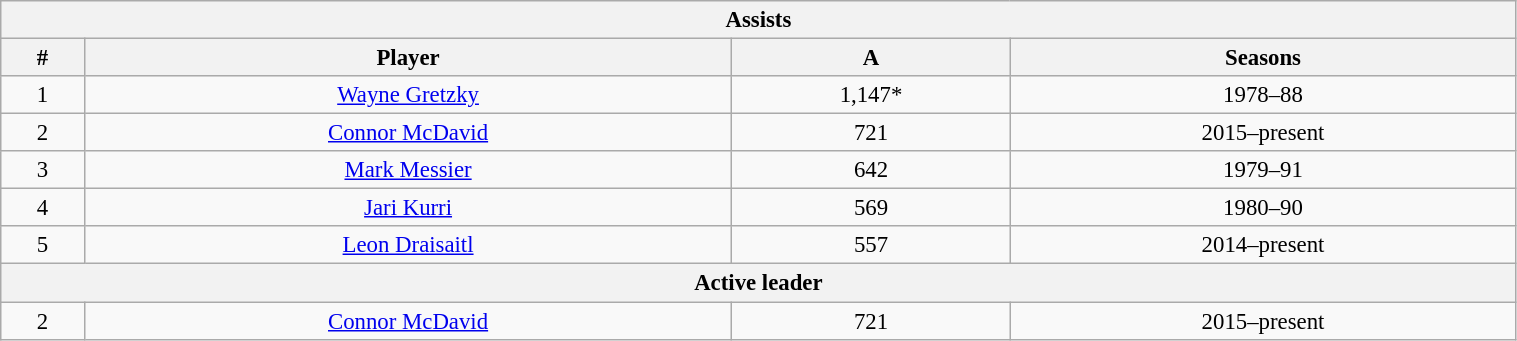<table class="wikitable" style="text-align: center; font-size: 95%" width="80%">
<tr>
<th colspan="4">Assists</th>
</tr>
<tr>
<th>#</th>
<th>Player</th>
<th>A</th>
<th>Seasons</th>
</tr>
<tr>
<td>1</td>
<td><a href='#'>Wayne Gretzky</a></td>
<td>1,147*</td>
<td>1978–88</td>
</tr>
<tr>
<td>2</td>
<td><a href='#'>Connor McDavid</a></td>
<td>721</td>
<td>2015–present</td>
</tr>
<tr>
<td>3</td>
<td><a href='#'>Mark Messier</a></td>
<td>642</td>
<td>1979–91</td>
</tr>
<tr>
<td>4</td>
<td><a href='#'>Jari Kurri</a></td>
<td>569</td>
<td>1980–90</td>
</tr>
<tr>
<td>5</td>
<td><a href='#'>Leon Draisaitl</a></td>
<td>557</td>
<td>2014–present</td>
</tr>
<tr>
<th colspan="4">Active leader</th>
</tr>
<tr>
<td>2</td>
<td><a href='#'>Connor McDavid</a></td>
<td>721</td>
<td>2015–present</td>
</tr>
</table>
